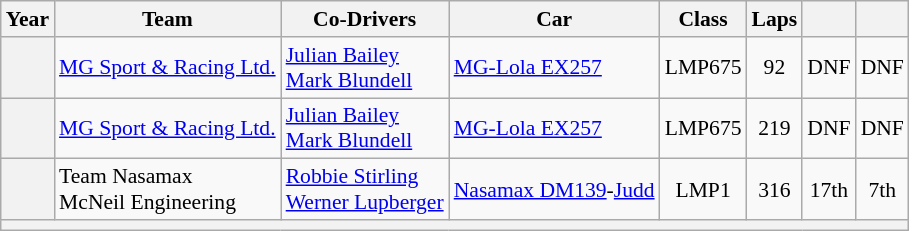<table class="wikitable" style="text-align:center; font-size:90%">
<tr>
<th>Year</th>
<th>Team</th>
<th>Co-Drivers</th>
<th>Car</th>
<th>Class</th>
<th>Laps</th>
<th></th>
<th></th>
</tr>
<tr>
<th></th>
<td align="left"> <a href='#'>MG Sport & Racing Ltd.</a></td>
<td align="left"> <a href='#'>Julian Bailey</a><br> <a href='#'>Mark Blundell</a></td>
<td align="left"><a href='#'>MG-Lola EX257</a></td>
<td>LMP675</td>
<td>92</td>
<td>DNF</td>
<td>DNF</td>
</tr>
<tr>
<th></th>
<td align="left"> <a href='#'>MG Sport & Racing Ltd.</a></td>
<td align="left"> <a href='#'>Julian Bailey</a><br> <a href='#'>Mark Blundell</a></td>
<td align="left"><a href='#'>MG-Lola EX257</a></td>
<td>LMP675</td>
<td>219</td>
<td>DNF</td>
<td>DNF</td>
</tr>
<tr>
<th></th>
<td align="left"> Team Nasamax<br> McNeil Engineering</td>
<td align="left"> <a href='#'>Robbie Stirling</a><br> <a href='#'>Werner Lupberger</a></td>
<td align="left"><a href='#'>Nasamax DM139</a>-<a href='#'>Judd</a></td>
<td>LMP1</td>
<td>316</td>
<td>17th</td>
<td>7th</td>
</tr>
<tr>
<th colspan="8"></th>
</tr>
</table>
